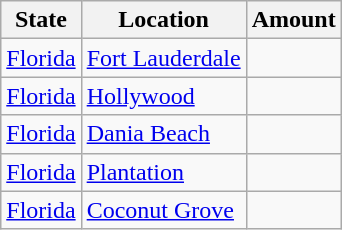<table class="wikitable">
<tr>
<th>State</th>
<th>Location</th>
<th>Amount</th>
</tr>
<tr>
<td><a href='#'>Florida</a></td>
<td><a href='#'>Fort Lauderdale</a></td>
<td></td>
</tr>
<tr>
<td><a href='#'>Florida</a></td>
<td><a href='#'>Hollywood</a></td>
<td></td>
</tr>
<tr>
<td><a href='#'>Florida</a></td>
<td><a href='#'>Dania Beach</a></td>
<td></td>
</tr>
<tr>
<td><a href='#'>Florida</a></td>
<td><a href='#'>Plantation</a></td>
<td></td>
</tr>
<tr>
<td><a href='#'>Florida</a></td>
<td><a href='#'>Coconut Grove</a></td>
<td></td>
</tr>
</table>
